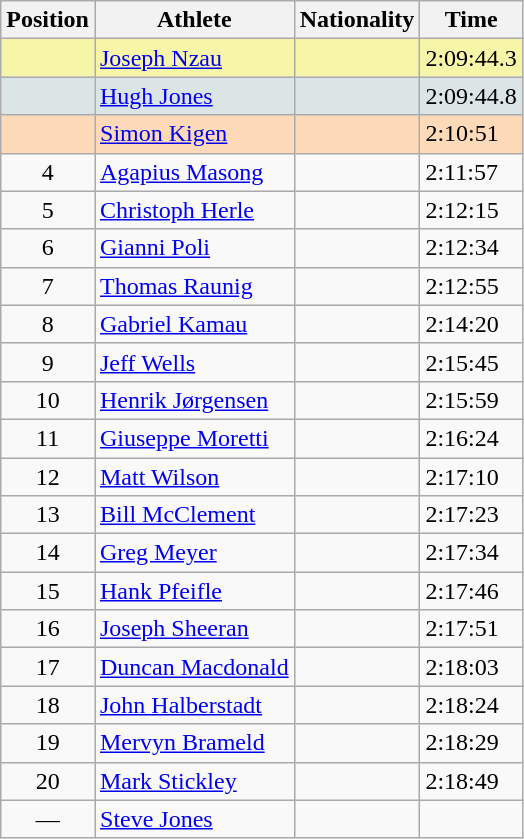<table class="wikitable sortable">
<tr>
<th>Position</th>
<th>Athlete</th>
<th>Nationality</th>
<th>Time</th>
</tr>
<tr bgcolor=#F7F6A8>
<td align=center></td>
<td><a href='#'>Joseph Nzau</a></td>
<td></td>
<td>2:09:44.3</td>
</tr>
<tr bgcolor=#DCE5E5>
<td align=center></td>
<td><a href='#'>Hugh Jones</a></td>
<td></td>
<td>2:09:44.8</td>
</tr>
<tr bgcolor=#FFDAB9>
<td align=center></td>
<td><a href='#'>Simon Kigen</a></td>
<td></td>
<td>2:10:51</td>
</tr>
<tr>
<td align=center>4</td>
<td><a href='#'>Agapius Masong</a></td>
<td></td>
<td>2:11:57</td>
</tr>
<tr>
<td align=center>5</td>
<td><a href='#'>Christoph Herle</a></td>
<td></td>
<td>2:12:15</td>
</tr>
<tr>
<td align=center>6</td>
<td><a href='#'>Gianni Poli</a></td>
<td></td>
<td>2:12:34</td>
</tr>
<tr>
<td align=center>7</td>
<td><a href='#'>Thomas Raunig</a></td>
<td></td>
<td>2:12:55</td>
</tr>
<tr>
<td align=center>8</td>
<td><a href='#'>Gabriel Kamau</a></td>
<td></td>
<td>2:14:20</td>
</tr>
<tr>
<td align=center>9</td>
<td><a href='#'>Jeff Wells</a></td>
<td></td>
<td>2:15:45</td>
</tr>
<tr>
<td align=center>10</td>
<td><a href='#'>Henrik Jørgensen</a></td>
<td></td>
<td>2:15:59</td>
</tr>
<tr>
<td align=center>11</td>
<td><a href='#'>Giuseppe Moretti</a></td>
<td></td>
<td>2:16:24</td>
</tr>
<tr>
<td align=center>12</td>
<td><a href='#'>Matt Wilson</a></td>
<td></td>
<td>2:17:10</td>
</tr>
<tr>
<td align=center>13</td>
<td><a href='#'>Bill McClement</a></td>
<td></td>
<td>2:17:23</td>
</tr>
<tr>
<td align=center>14</td>
<td><a href='#'>Greg Meyer</a></td>
<td></td>
<td>2:17:34</td>
</tr>
<tr>
<td align=center>15</td>
<td><a href='#'>Hank Pfeifle</a></td>
<td></td>
<td>2:17:46</td>
</tr>
<tr>
<td align=center>16</td>
<td><a href='#'>Joseph Sheeran</a></td>
<td></td>
<td>2:17:51</td>
</tr>
<tr>
<td align=center>17</td>
<td><a href='#'>Duncan Macdonald</a></td>
<td></td>
<td>2:18:03</td>
</tr>
<tr>
<td align=center>18</td>
<td><a href='#'>John Halberstadt</a></td>
<td></td>
<td>2:18:24</td>
</tr>
<tr>
<td align=center>19</td>
<td><a href='#'>Mervyn Brameld</a></td>
<td></td>
<td>2:18:29</td>
</tr>
<tr>
<td align=center>20</td>
<td><a href='#'>Mark Stickley</a></td>
<td></td>
<td>2:18:49</td>
</tr>
<tr>
<td align=center>—</td>
<td><a href='#'>Steve Jones</a></td>
<td></td>
<td></td>
</tr>
</table>
